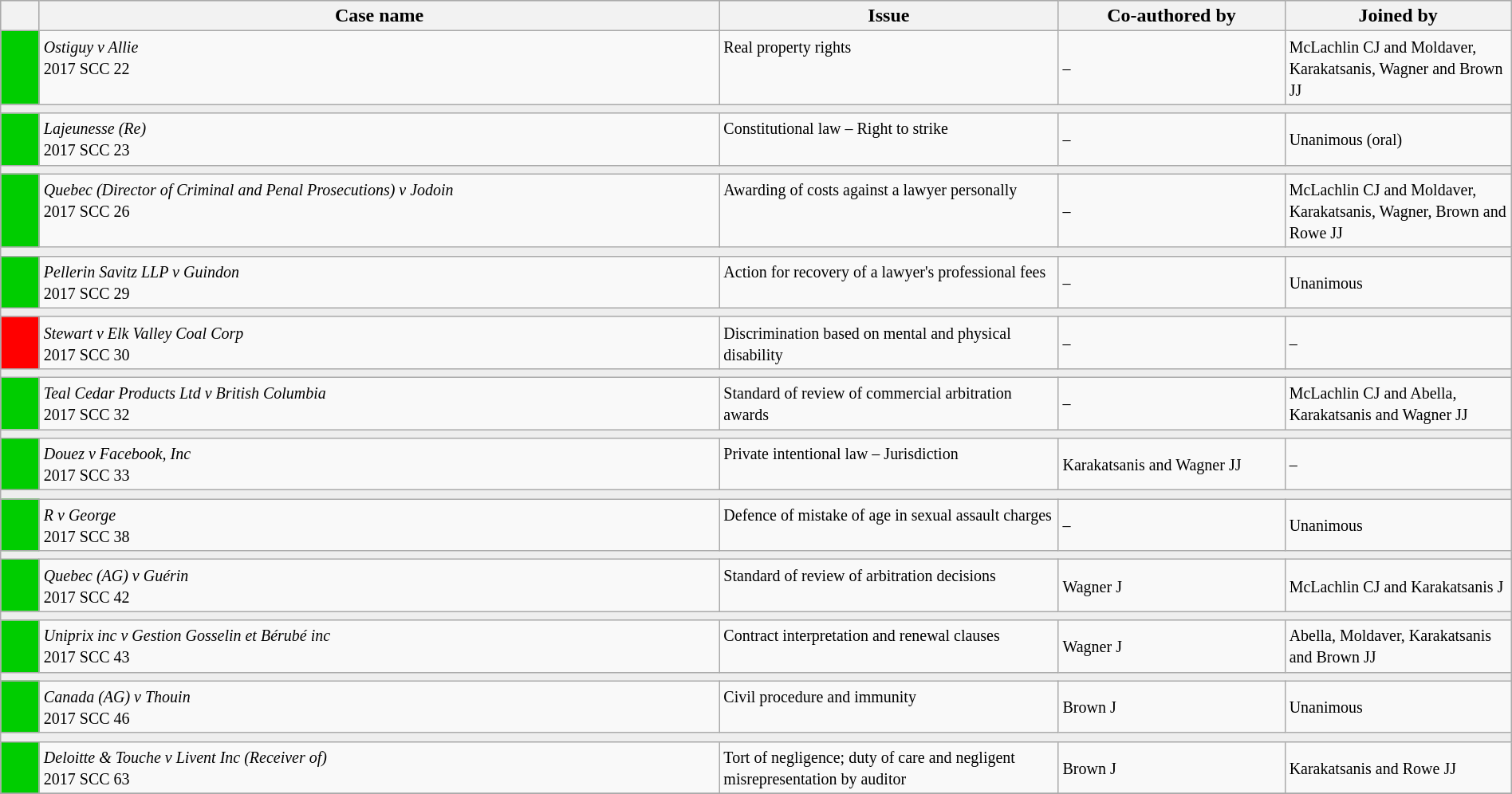<table class="wikitable" width=100%>
<tr bgcolor="#CCCCCC">
<th width=25px></th>
<th width=45%>Case name</th>
<th>Issue</th>
<th width=15%>Co-authored by</th>
<th width=15%>Joined by</th>
</tr>
<tr>
<td bgcolor="00cd00"></td>
<td align=left valign=top><small><em>Ostiguy v Allie</em><br> 2017 SCC 22 </small></td>
<td valign=top><small> Real property rights</small></td>
<td><small> –</small></td>
<td><small>  McLachlin CJ and Moldaver, Karakatsanis, Wagner and Brown JJ</small></td>
</tr>
<tr>
<td bgcolor=#EEEEEE colspan=5 valign=top><small></small></td>
</tr>
<tr>
<td bgcolor="00cd00"></td>
<td align=left valign=top><small><em>Lajeunesse (Re)</em><br> 2017 SCC 23 </small></td>
<td valign=top><small> Constitutional law – Right to strike</small></td>
<td><small> –</small></td>
<td><small> Unanimous (oral)</small></td>
</tr>
<tr>
<td bgcolor=#EEEEEE colspan=5 valign=top><small></small></td>
</tr>
<tr>
<td bgcolor="00cd00"></td>
<td align=left valign=top><small><em>Quebec (Director of Criminal and Penal Prosecutions) v Jodoin</em><br> 2017 SCC 26 </small></td>
<td valign=top><small>Awarding of costs against a lawyer personally</small></td>
<td><small> –</small></td>
<td><small> McLachlin CJ and Moldaver, Karakatsanis, Wagner, Brown and Rowe JJ</small></td>
</tr>
<tr>
<td bgcolor=#EEEEEE colspan=5 valign=top><small></small></td>
</tr>
<tr>
<td bgcolor="00cd00"></td>
<td align=left valign=top><small><em>Pellerin Savitz LLP v Guindon</em><br> 2017 SCC 29 </small></td>
<td valign=top><small>Action for recovery of a lawyer's professional fees</small></td>
<td><small> –</small></td>
<td><small> Unanimous</small></td>
</tr>
<tr>
<td bgcolor=#EEEEEE colspan=5 valign=top><small></small></td>
</tr>
<tr>
<td bgcolor="red"></td>
<td align=left valign=top><small><em>Stewart v Elk Valley Coal Corp</em><br> 2017 SCC 30 </small></td>
<td valign=top><small>Discrimination based on mental and physical disability</small></td>
<td><small> –</small></td>
<td><small> –</small></td>
</tr>
<tr>
<td bgcolor=#EEEEEE colspan=5 valign=top><small></small></td>
</tr>
<tr>
<td bgcolor="00cd00"></td>
<td align=left valign=top><small><em>Teal Cedar Products Ltd v British Columbia</em><br> 2017 SCC 32 </small></td>
<td valign=top><small>Standard of review of commercial arbitration awards</small></td>
<td><small> –</small></td>
<td><small> McLachlin CJ and Abella, Karakatsanis and Wagner JJ</small></td>
</tr>
<tr>
<td bgcolor=#EEEEEE colspan=5 valign=top><small></small></td>
</tr>
<tr>
<td bgcolor="00cd00"></td>
<td align=left valign=top><small><em>Douez v Facebook, Inc</em><br> 2017 SCC 33 </small></td>
<td valign=top><small>Private intentional law – Jurisdiction</small></td>
<td><small> Karakatsanis and Wagner JJ</small></td>
<td><small> –</small></td>
</tr>
<tr>
<td bgcolor=#EEEEEE colspan=5 valign=top><small></small></td>
</tr>
<tr>
<td bgcolor="00cd00"></td>
<td align=left valign=top><small><em>R v George</em><br> 2017 SCC 38 </small></td>
<td valign=top><small>Defence of mistake of age in sexual assault charges</small></td>
<td><small> –</small></td>
<td><small> Unanimous</small></td>
</tr>
<tr>
<td bgcolor=#EEEEEE colspan=5 valign=top><small></small></td>
</tr>
<tr>
<td bgcolor="00cd00"></td>
<td align=left valign=top><small><em>Quebec (AG) v Guérin</em><br> 2017 SCC 42 </small></td>
<td valign=top><small>Standard of review of arbitration decisions</small></td>
<td><small> Wagner J</small></td>
<td><small> McLachlin CJ and Karakatsanis J</small></td>
</tr>
<tr>
<td bgcolor=#EEEEEE colspan=5 valign=top><small></small></td>
</tr>
<tr>
<td bgcolor="00cd00"></td>
<td align=left valign=top><small><em>Uniprix inc v Gestion Gosselin et Bérubé inc</em><br> 2017 SCC 43 </small></td>
<td valign=top><small>Contract interpretation and renewal clauses</small></td>
<td><small> Wagner J</small></td>
<td><small> Abella, Moldaver, Karakatsanis and Brown JJ</small></td>
</tr>
<tr>
<td bgcolor=#EEEEEE colspan=5 valign=top><small></small></td>
</tr>
<tr>
<td bgcolor="00cd00"></td>
<td align=left valign=top><small><em>Canada (AG) v Thouin</em><br> 2017 SCC 46 </small></td>
<td valign=top><small>Civil procedure and immunity</small></td>
<td><small> Brown J</small></td>
<td><small> Unanimous</small></td>
</tr>
<tr>
<td bgcolor=#EEEEEE colspan=5 valign=top><small></small></td>
</tr>
<tr>
<td bgcolor="00cd00"></td>
<td align=left valign=top><small><em>Deloitte & Touche v Livent Inc (Receiver of)</em><br> 2017 SCC 63 </small></td>
<td valign=top><small>Tort of negligence; duty of care and negligent misrepresentation by auditor</small></td>
<td><small> Brown J</small></td>
<td><small> Karakatsanis and Rowe JJ</small></td>
</tr>
<tr>
</tr>
</table>
